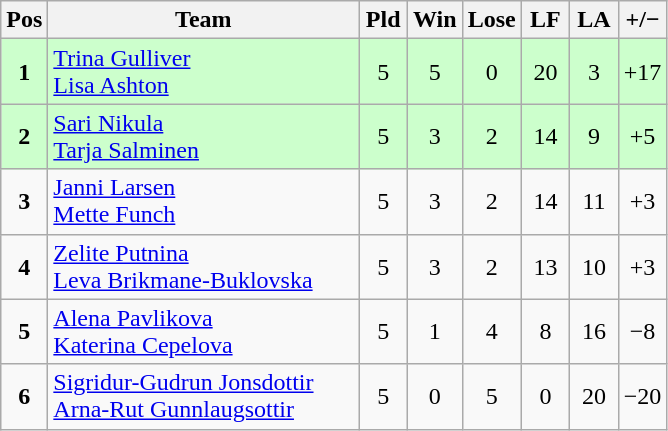<table class="wikitable" style="font-size: 100%">
<tr>
<th width=20>Pos</th>
<th width=200>Team</th>
<th width=25>Pld</th>
<th width=25>Win</th>
<th width=25>Lose</th>
<th width=25>LF</th>
<th width=25>LA</th>
<th width=25>+/−</th>
</tr>
<tr align=center style="background: #ccffcc;">
<td><strong>1</strong></td>
<td align="left"> <a href='#'>Trina Gulliver</a><br> <a href='#'>Lisa Ashton</a></td>
<td>5</td>
<td>5</td>
<td>0</td>
<td>20</td>
<td>3</td>
<td>+17</td>
</tr>
<tr align=center style="background: #ccffcc;">
<td><strong>2</strong></td>
<td align="left"> <a href='#'>Sari Nikula</a><br> <a href='#'>Tarja Salminen</a></td>
<td>5</td>
<td>3</td>
<td>2</td>
<td>14</td>
<td>9</td>
<td>+5</td>
</tr>
<tr align=center>
<td><strong>3</strong></td>
<td align="left"> <a href='#'>Janni Larsen</a><br> <a href='#'>Mette Funch</a></td>
<td>5</td>
<td>3</td>
<td>2</td>
<td>14</td>
<td>11</td>
<td>+3</td>
</tr>
<tr align=center>
<td><strong>4</strong></td>
<td align="left"> <a href='#'>Zelite Putnina</a><br> <a href='#'>Leva Brikmane-Buklovska</a></td>
<td>5</td>
<td>3</td>
<td>2</td>
<td>13</td>
<td>10</td>
<td>+3</td>
</tr>
<tr align=center>
<td><strong>5</strong></td>
<td align="left"> <a href='#'>Alena Pavlikova</a><br> <a href='#'>Katerina Cepelova</a></td>
<td>5</td>
<td>1</td>
<td>4</td>
<td>8</td>
<td>16</td>
<td>−8</td>
</tr>
<tr align=center>
<td><strong>6</strong></td>
<td align="left"> <a href='#'>Sigridur-Gudrun Jonsdottir</a><br> <a href='#'>Arna-Rut Gunnlaugsottir</a></td>
<td>5</td>
<td>0</td>
<td>5</td>
<td>0</td>
<td>20</td>
<td>−20</td>
</tr>
</table>
